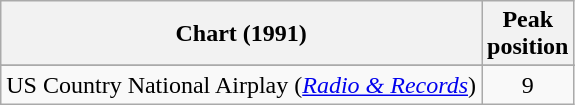<table class="wikitable sortable">
<tr>
<th align="left">Chart (1991)</th>
<th align="center">Peak<br>position</th>
</tr>
<tr>
</tr>
<tr>
</tr>
<tr>
<td scope="row">US Country National Airplay (<em><a href='#'>Radio & Records</a></em>)</td>
<td align="center">9</td>
</tr>
</table>
